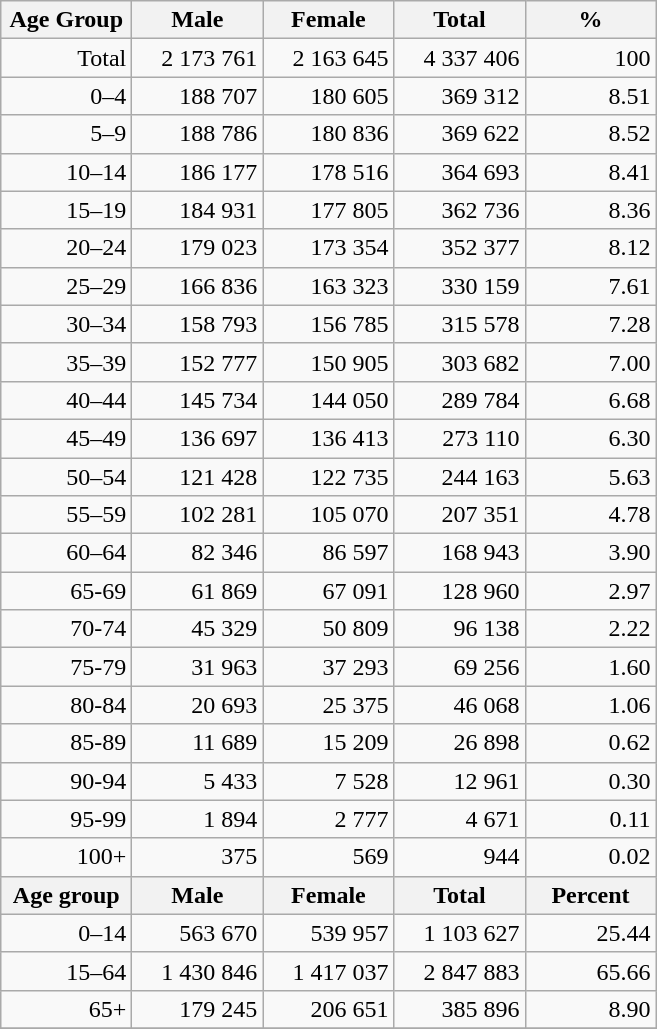<table class="wikitable">
<tr>
<th width="80pt">Age Group</th>
<th width="80pt">Male</th>
<th width="80pt">Female</th>
<th width="80pt">Total</th>
<th width="80pt">%</th>
</tr>
<tr>
<td align="right">Total</td>
<td align="right">2 173 761</td>
<td align="right">2 163 645</td>
<td align="right">4 337 406</td>
<td align="right">100</td>
</tr>
<tr>
<td align="right">0–4</td>
<td align="right">188 707</td>
<td align="right">180 605</td>
<td align="right">369 312</td>
<td align="right">8.51</td>
</tr>
<tr>
<td align="right">5–9</td>
<td align="right">188 786</td>
<td align="right">180 836</td>
<td align="right">369 622</td>
<td align="right">8.52</td>
</tr>
<tr>
<td align="right">10–14</td>
<td align="right">186 177</td>
<td align="right">178 516</td>
<td align="right">364 693</td>
<td align="right">8.41</td>
</tr>
<tr>
<td align="right">15–19</td>
<td align="right">184 931</td>
<td align="right">177 805</td>
<td align="right">362 736</td>
<td align="right">8.36</td>
</tr>
<tr>
<td align="right">20–24</td>
<td align="right">179 023</td>
<td align="right">173 354</td>
<td align="right">352 377</td>
<td align="right">8.12</td>
</tr>
<tr>
<td align="right">25–29</td>
<td align="right">166 836</td>
<td align="right">163 323</td>
<td align="right">330 159</td>
<td align="right">7.61</td>
</tr>
<tr>
<td align="right">30–34</td>
<td align="right">158 793</td>
<td align="right">156 785</td>
<td align="right">315 578</td>
<td align="right">7.28</td>
</tr>
<tr>
<td align="right">35–39</td>
<td align="right">152 777</td>
<td align="right">150 905</td>
<td align="right">303 682</td>
<td align="right">7.00</td>
</tr>
<tr>
<td align="right">40–44</td>
<td align="right">145 734</td>
<td align="right">144 050</td>
<td align="right">289 784</td>
<td align="right">6.68</td>
</tr>
<tr>
<td align="right">45–49</td>
<td align="right">136 697</td>
<td align="right">136 413</td>
<td align="right">273 110</td>
<td align="right">6.30</td>
</tr>
<tr>
<td align="right">50–54</td>
<td align="right">121 428</td>
<td align="right">122 735</td>
<td align="right">244 163</td>
<td align="right">5.63</td>
</tr>
<tr>
<td align="right">55–59</td>
<td align="right">102 281</td>
<td align="right">105 070</td>
<td align="right">207 351</td>
<td align="right">4.78</td>
</tr>
<tr>
<td align="right">60–64</td>
<td align="right">82 346</td>
<td align="right">86 597</td>
<td align="right">168 943</td>
<td align="right">3.90</td>
</tr>
<tr>
<td align="right">65-69</td>
<td align="right">61 869</td>
<td align="right">67 091</td>
<td align="right">128 960</td>
<td align="right">2.97</td>
</tr>
<tr>
<td align="right">70-74</td>
<td align="right">45 329</td>
<td align="right">50 809</td>
<td align="right">96 138</td>
<td align="right">2.22</td>
</tr>
<tr>
<td align="right">75-79</td>
<td align="right">31 963</td>
<td align="right">37 293</td>
<td align="right">69 256</td>
<td align="right">1.60</td>
</tr>
<tr>
<td align="right">80-84</td>
<td align="right">20 693</td>
<td align="right">25 375</td>
<td align="right">46 068</td>
<td align="right">1.06</td>
</tr>
<tr>
<td align="right">85-89</td>
<td align="right">11 689</td>
<td align="right">15 209</td>
<td align="right">26 898</td>
<td align="right">0.62</td>
</tr>
<tr>
<td align="right">90-94</td>
<td align="right">5 433</td>
<td align="right">7 528</td>
<td align="right">12 961</td>
<td align="right">0.30</td>
</tr>
<tr>
<td align="right">95-99</td>
<td align="right">1 894</td>
<td align="right">2 777</td>
<td align="right">4 671</td>
<td align="right">0.11</td>
</tr>
<tr>
<td align="right">100+</td>
<td align="right">375</td>
<td align="right">569</td>
<td align="right">944</td>
<td align="right">0.02</td>
</tr>
<tr>
<th width="50">Age group</th>
<th width="80pt">Male</th>
<th width="80">Female</th>
<th width="80">Total</th>
<th width="50">Percent</th>
</tr>
<tr>
<td align="right">0–14</td>
<td align="right">563 670</td>
<td align="right">539 957</td>
<td align="right">1 103 627</td>
<td align="right">25.44</td>
</tr>
<tr>
<td align="right">15–64</td>
<td align="right">1 430 846</td>
<td align="right">1 417 037</td>
<td align="right">2 847 883</td>
<td align="right">65.66</td>
</tr>
<tr>
<td align="right">65+</td>
<td align="right">179 245</td>
<td align="right">206 651</td>
<td align="right">385 896</td>
<td align="right">8.90</td>
</tr>
<tr>
</tr>
</table>
